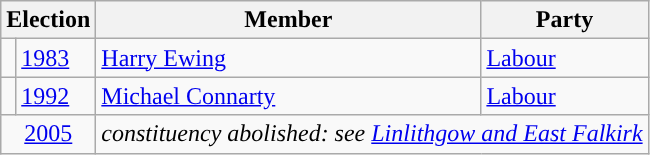<table class="wikitable">
<tr>
<th colspan="2">Election</th>
<th>Member</th>
<th>Party</th>
</tr>
<tr>
<td style="color:inherit;background-color: "></td>
<td><a href='#'>1983</a></td>
<td><a href='#'>Harry Ewing</a></td>
<td><a href='#'>Labour</a></td>
</tr>
<tr>
<td style="color:inherit;background-color: "></td>
<td><a href='#'>1992</a></td>
<td><a href='#'>Michael Connarty</a></td>
<td><a href='#'>Labour</a></td>
</tr>
<tr>
<td colspan="2" align="center"><a href='#'>2005</a></td>
<td colspan="2"><em>constituency abolished: see <a href='#'>Linlithgow and East Falkirk</a></em></td>
</tr>
</table>
